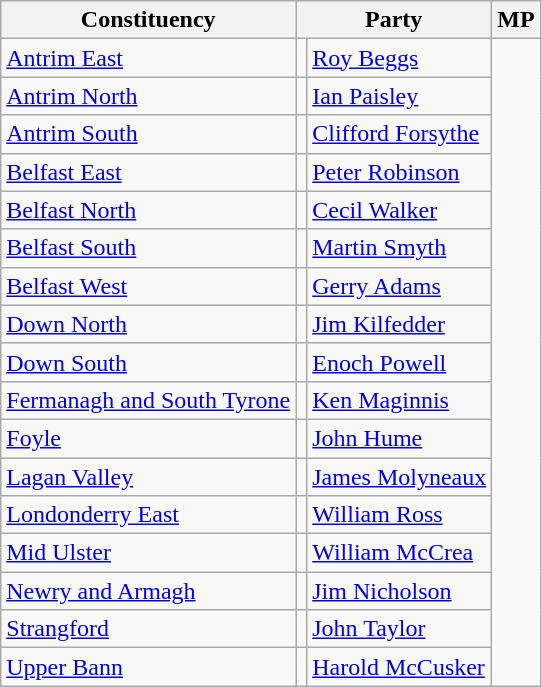<table class=wikitable>
<tr>
<th>Constituency</th>
<th colspan=2>Party</th>
<th>MP</th>
</tr>
<tr>
<td><a href='#'>Antrim East</a></td>
<td></td>
<td><a href='#'>Roy Beggs</a></td>
</tr>
<tr>
<td><a href='#'>Antrim North</a></td>
<td></td>
<td><a href='#'>Ian Paisley</a></td>
</tr>
<tr>
<td><a href='#'>Antrim South</a></td>
<td></td>
<td><a href='#'>Clifford Forsythe</a></td>
</tr>
<tr>
<td><a href='#'>Belfast East</a></td>
<td></td>
<td><a href='#'>Peter Robinson</a></td>
</tr>
<tr>
<td><a href='#'>Belfast North</a></td>
<td></td>
<td><a href='#'>Cecil Walker</a></td>
</tr>
<tr>
<td><a href='#'>Belfast South</a></td>
<td></td>
<td><a href='#'>Martin Smyth</a></td>
</tr>
<tr>
<td><a href='#'>Belfast West</a></td>
<td></td>
<td><a href='#'>Gerry Adams</a></td>
</tr>
<tr>
<td><a href='#'>Down North</a></td>
<td></td>
<td><a href='#'>Jim Kilfedder</a></td>
</tr>
<tr>
<td><a href='#'>Down South</a></td>
<td></td>
<td><a href='#'>Enoch Powell</a></td>
</tr>
<tr>
<td><a href='#'>Fermanagh and South Tyrone</a></td>
<td></td>
<td><a href='#'>Ken Maginnis</a></td>
</tr>
<tr>
<td><a href='#'>Foyle</a></td>
<td></td>
<td><a href='#'>John Hume</a></td>
</tr>
<tr>
<td><a href='#'>Lagan Valley</a></td>
<td></td>
<td><a href='#'>James Molyneaux</a></td>
</tr>
<tr>
<td><a href='#'>Londonderry East</a></td>
<td></td>
<td><a href='#'>William Ross</a></td>
</tr>
<tr>
<td><a href='#'>Mid Ulster</a></td>
<td></td>
<td><a href='#'>William McCrea</a></td>
</tr>
<tr>
<td><a href='#'>Newry and Armagh</a></td>
<td></td>
<td><a href='#'>Jim Nicholson</a></td>
</tr>
<tr>
<td><a href='#'>Strangford</a></td>
<td></td>
<td><a href='#'>John Taylor</a></td>
</tr>
<tr>
<td><a href='#'>Upper Bann</a></td>
<td></td>
<td><a href='#'>Harold McCusker</a></td>
</tr>
</table>
